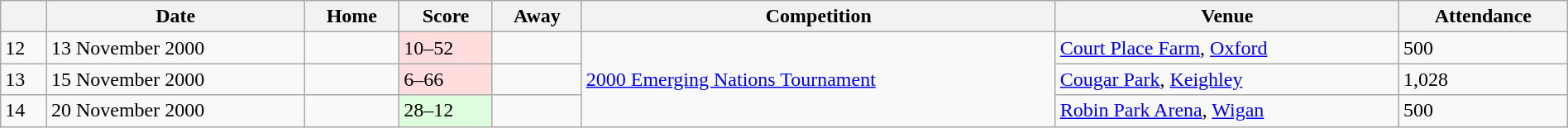<table class="wikitable" width=100%>
<tr bgcolor#bdb76b>
<th></th>
<th>Date</th>
<th>Home</th>
<th>Score</th>
<th>Away</th>
<th>Competition</th>
<th>Venue</th>
<th>Attendance</th>
</tr>
<tr>
<td>12</td>
<td>13 November 2000</td>
<td><strong></strong></td>
<td bgcolor=#FFDDDD>10–52</td>
<td></td>
<td rowspan=3><a href='#'>2000 Emerging Nations Tournament</a></td>
<td> <a href='#'>Court Place Farm</a>, <a href='#'>Oxford</a></td>
<td>500</td>
</tr>
<tr>
<td>13</td>
<td>15 November 2000</td>
<td><strong></strong></td>
<td bgcolor=#FFDDDD>6–66</td>
<td></td>
<td> <a href='#'>Cougar Park</a>, <a href='#'>Keighley</a></td>
<td>1,028</td>
</tr>
<tr>
<td>14</td>
<td>20 November 2000</td>
<td><strong></strong></td>
<td bgcolor=#DDFFDD>28–12</td>
<td></td>
<td> <a href='#'>Robin Park Arena</a>, <a href='#'>Wigan</a></td>
<td>500</td>
</tr>
</table>
